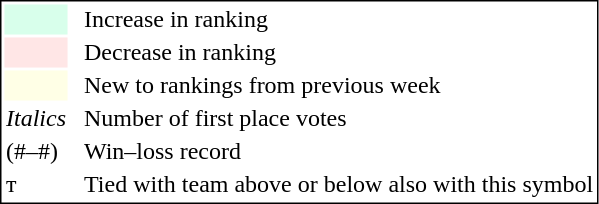<table style="border:1px solid black;">
<tr>
<td style="background:#D8FFEB; width:20px;"></td>
<td> </td>
<td>Increase in ranking</td>
</tr>
<tr>
<td style="background:#FFE6E6; width:20px;"></td>
<td> </td>
<td>Decrease in ranking</td>
</tr>
<tr>
<td style="background:#FFFFE6; width:20px;"></td>
<td> </td>
<td>New to rankings from previous week</td>
</tr>
<tr>
<td><em>Italics</em></td>
<td> </td>
<td>Number of first place votes</td>
</tr>
<tr>
<td>(#–#)</td>
<td> </td>
<td>Win–loss record</td>
</tr>
<tr>
<td>т</td>
<td></td>
<td>Tied with team above or below also with this symbol</td>
</tr>
</table>
